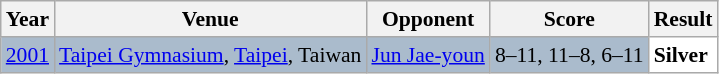<table class="sortable wikitable" style="font-size: 90%;">
<tr>
<th>Year</th>
<th>Venue</th>
<th>Opponent</th>
<th>Score</th>
<th>Result</th>
</tr>
<tr style="background:#AABBCC">
<td align="center"><a href='#'>2001</a></td>
<td align="left"><a href='#'>Taipei Gymnasium</a>, <a href='#'>Taipei</a>, Taiwan</td>
<td align="left"> <a href='#'>Jun Jae-youn</a></td>
<td align="left">8–11, 11–8, 6–11</td>
<td style="text-align:left; background:white"> <strong>Silver</strong></td>
</tr>
</table>
